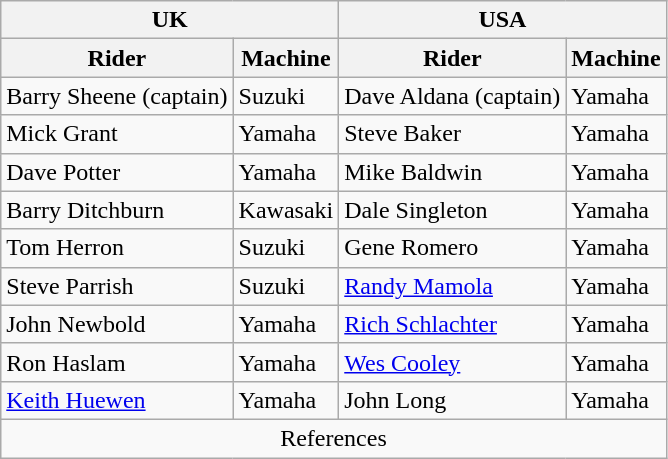<table class="wikitable">
<tr>
<th colspan=2>UK</th>
<th colspan=2>USA</th>
</tr>
<tr>
<th>Rider</th>
<th>Machine</th>
<th>Rider</th>
<th>Machine</th>
</tr>
<tr>
<td>Barry Sheene (captain)</td>
<td>Suzuki</td>
<td>Dave Aldana (captain)</td>
<td>Yamaha</td>
</tr>
<tr>
<td>Mick Grant</td>
<td>Yamaha</td>
<td>Steve Baker</td>
<td>Yamaha</td>
</tr>
<tr>
<td>Dave Potter</td>
<td>Yamaha</td>
<td>Mike Baldwin</td>
<td>Yamaha</td>
</tr>
<tr>
<td>Barry Ditchburn</td>
<td>Kawasaki</td>
<td>Dale Singleton</td>
<td>Yamaha</td>
</tr>
<tr>
<td>Tom Herron</td>
<td>Suzuki</td>
<td>Gene Romero</td>
<td>Yamaha</td>
</tr>
<tr>
<td>Steve Parrish</td>
<td>Suzuki</td>
<td><a href='#'>Randy Mamola</a></td>
<td>Yamaha</td>
</tr>
<tr>
<td>John Newbold</td>
<td>Yamaha</td>
<td><a href='#'>Rich Schlachter</a></td>
<td>Yamaha</td>
</tr>
<tr>
<td>Ron Haslam</td>
<td>Yamaha</td>
<td><a href='#'>Wes Cooley</a></td>
<td>Yamaha</td>
</tr>
<tr>
<td><a href='#'>Keith Huewen</a></td>
<td>Yamaha</td>
<td>John Long</td>
<td>Yamaha</td>
</tr>
<tr>
<td colspan=4 align="center">References</td>
</tr>
</table>
